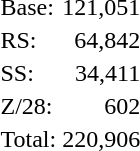<table>
<tr>
<td>Base:</td>
<td align="right">121,051</td>
<td></td>
</tr>
<tr>
<td>RS:</td>
<td align="right">64,842</td>
<td></td>
</tr>
<tr>
<td>SS:</td>
<td align="right">34,411</td>
<td></td>
</tr>
<tr>
<td>Z/28:</td>
<td align="right">602</td>
<td></td>
</tr>
<tr>
<td>Total:</td>
<td align="right">220,906</td>
<td></td>
</tr>
</table>
